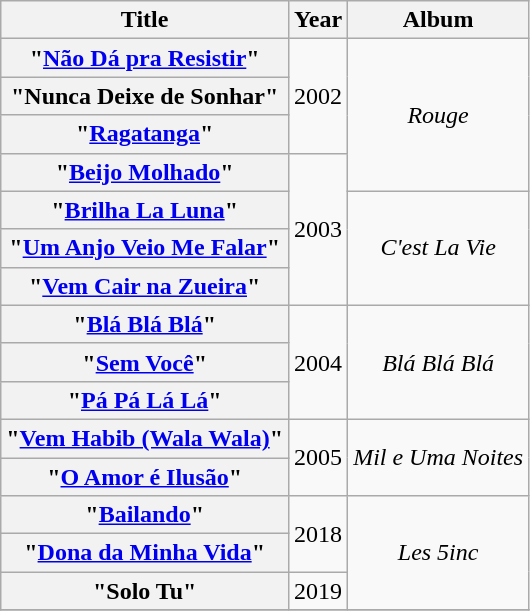<table class="wikitable plainrowheaders" style="text-align:center;">
<tr>
<th scope="col">Title</th>
<th scope="col">Year</th>
<th scope="col">Album</th>
</tr>
<tr>
<th scope="row">"<a href='#'>Não Dá pra Resistir</a>"</th>
<td rowspan="3">2002</td>
<td rowspan="4"><em>Rouge</em></td>
</tr>
<tr>
<th scope="row">"Nunca Deixe de Sonhar"<br></th>
</tr>
<tr>
<th scope="row">"<a href='#'>Ragatanga</a>"</th>
</tr>
<tr>
<th scope="row">"<a href='#'>Beijo Molhado</a>"</th>
<td rowspan="4">2003</td>
</tr>
<tr>
<th scope="row">"<a href='#'>Brilha La Luna</a>"</th>
<td rowspan="3"><em>C'est La Vie</em></td>
</tr>
<tr>
<th scope="row">"<a href='#'>Um Anjo Veio Me Falar</a>"</th>
</tr>
<tr>
<th scope="row">"<a href='#'>Vem Cair na Zueira</a>"</th>
</tr>
<tr>
<th scope="row">"<a href='#'>Blá Blá Blá</a>"</th>
<td rowspan="3">2004</td>
<td rowspan="3"><em>Blá Blá Blá</em></td>
</tr>
<tr>
<th scope="row">"<a href='#'>Sem Você</a>"</th>
</tr>
<tr>
<th scope="row">"<a href='#'>Pá Pá Lá Lá</a>"</th>
</tr>
<tr>
<th scope="row">"<a href='#'>Vem Habib (Wala Wala)</a>"</th>
<td rowspan="2">2005</td>
<td rowspan="2"><em>Mil e Uma Noites</em></td>
</tr>
<tr>
<th scope="row">"<a href='#'>O Amor é Ilusão</a>"</th>
</tr>
<tr>
<th scope="row">"<a href='#'>Bailando</a>"</th>
<td rowspan="2">2018</td>
<td rowspan="3"><em>Les 5inc</em></td>
</tr>
<tr>
<th scope="row">"<a href='#'>Dona da Minha Vida</a>"</th>
</tr>
<tr>
<th scope="row">"Solo Tu"</th>
<td>2019</td>
</tr>
<tr>
</tr>
</table>
